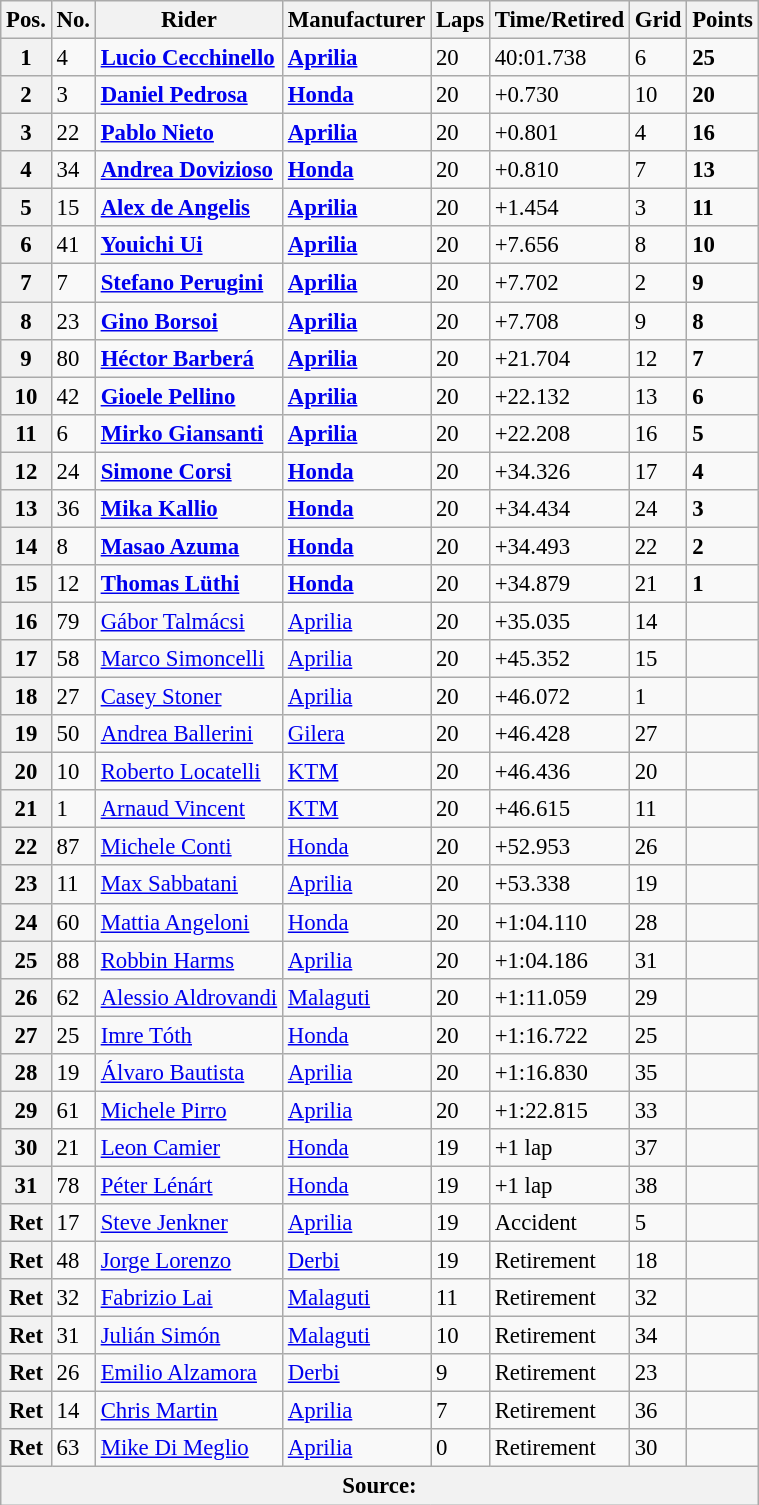<table class="wikitable" style="font-size: 95%;">
<tr>
<th>Pos.</th>
<th>No.</th>
<th>Rider</th>
<th>Manufacturer</th>
<th>Laps</th>
<th>Time/Retired</th>
<th>Grid</th>
<th>Points</th>
</tr>
<tr>
<th>1</th>
<td>4</td>
<td> <strong><a href='#'>Lucio Cecchinello</a></strong></td>
<td><strong><a href='#'>Aprilia</a></strong></td>
<td>20</td>
<td>40:01.738</td>
<td>6</td>
<td><strong>25</strong></td>
</tr>
<tr>
<th>2</th>
<td>3</td>
<td> <strong><a href='#'>Daniel Pedrosa</a></strong></td>
<td><strong><a href='#'>Honda</a></strong></td>
<td>20</td>
<td>+0.730</td>
<td>10</td>
<td><strong>20</strong></td>
</tr>
<tr>
<th>3</th>
<td>22</td>
<td> <strong><a href='#'>Pablo Nieto</a></strong></td>
<td><strong><a href='#'>Aprilia</a></strong></td>
<td>20</td>
<td>+0.801</td>
<td>4</td>
<td><strong>16</strong></td>
</tr>
<tr>
<th>4</th>
<td>34</td>
<td> <strong><a href='#'>Andrea Dovizioso</a></strong></td>
<td><strong><a href='#'>Honda</a></strong></td>
<td>20</td>
<td>+0.810</td>
<td>7</td>
<td><strong>13</strong></td>
</tr>
<tr>
<th>5</th>
<td>15</td>
<td> <strong><a href='#'>Alex de Angelis</a></strong></td>
<td><strong><a href='#'>Aprilia</a></strong></td>
<td>20</td>
<td>+1.454</td>
<td>3</td>
<td><strong>11</strong></td>
</tr>
<tr>
<th>6</th>
<td>41</td>
<td> <strong><a href='#'>Youichi Ui</a></strong></td>
<td><strong><a href='#'>Aprilia</a></strong></td>
<td>20</td>
<td>+7.656</td>
<td>8</td>
<td><strong>10</strong></td>
</tr>
<tr>
<th>7</th>
<td>7</td>
<td> <strong><a href='#'>Stefano Perugini</a></strong></td>
<td><strong><a href='#'>Aprilia</a></strong></td>
<td>20</td>
<td>+7.702</td>
<td>2</td>
<td><strong>9</strong></td>
</tr>
<tr>
<th>8</th>
<td>23</td>
<td> <strong><a href='#'>Gino Borsoi</a></strong></td>
<td><strong><a href='#'>Aprilia</a></strong></td>
<td>20</td>
<td>+7.708</td>
<td>9</td>
<td><strong>8</strong></td>
</tr>
<tr>
<th>9</th>
<td>80</td>
<td> <strong><a href='#'>Héctor Barberá</a></strong></td>
<td><strong><a href='#'>Aprilia</a></strong></td>
<td>20</td>
<td>+21.704</td>
<td>12</td>
<td><strong>7</strong></td>
</tr>
<tr>
<th>10</th>
<td>42</td>
<td> <strong><a href='#'>Gioele Pellino</a></strong></td>
<td><strong><a href='#'>Aprilia</a></strong></td>
<td>20</td>
<td>+22.132</td>
<td>13</td>
<td><strong>6</strong></td>
</tr>
<tr>
<th>11</th>
<td>6</td>
<td> <strong><a href='#'>Mirko Giansanti</a></strong></td>
<td><strong><a href='#'>Aprilia</a></strong></td>
<td>20</td>
<td>+22.208</td>
<td>16</td>
<td><strong>5</strong></td>
</tr>
<tr>
<th>12</th>
<td>24</td>
<td> <strong><a href='#'>Simone Corsi</a></strong></td>
<td><strong><a href='#'>Honda</a></strong></td>
<td>20</td>
<td>+34.326</td>
<td>17</td>
<td><strong>4</strong></td>
</tr>
<tr>
<th>13</th>
<td>36</td>
<td> <strong><a href='#'>Mika Kallio</a></strong></td>
<td><strong><a href='#'>Honda</a></strong></td>
<td>20</td>
<td>+34.434</td>
<td>24</td>
<td><strong>3</strong></td>
</tr>
<tr>
<th>14</th>
<td>8</td>
<td> <strong><a href='#'>Masao Azuma</a></strong></td>
<td><strong><a href='#'>Honda</a></strong></td>
<td>20</td>
<td>+34.493</td>
<td>22</td>
<td><strong>2</strong></td>
</tr>
<tr>
<th>15</th>
<td>12</td>
<td> <strong><a href='#'>Thomas Lüthi</a></strong></td>
<td><strong><a href='#'>Honda</a></strong></td>
<td>20</td>
<td>+34.879</td>
<td>21</td>
<td><strong>1</strong></td>
</tr>
<tr>
<th>16</th>
<td>79</td>
<td> <a href='#'>Gábor Talmácsi</a></td>
<td><a href='#'>Aprilia</a></td>
<td>20</td>
<td>+35.035</td>
<td>14</td>
<td></td>
</tr>
<tr>
<th>17</th>
<td>58</td>
<td> <a href='#'>Marco Simoncelli</a></td>
<td><a href='#'>Aprilia</a></td>
<td>20</td>
<td>+45.352</td>
<td>15</td>
<td></td>
</tr>
<tr>
<th>18</th>
<td>27</td>
<td> <a href='#'>Casey Stoner</a></td>
<td><a href='#'>Aprilia</a></td>
<td>20</td>
<td>+46.072</td>
<td>1</td>
<td></td>
</tr>
<tr>
<th>19</th>
<td>50</td>
<td> <a href='#'>Andrea Ballerini</a></td>
<td><a href='#'>Gilera</a></td>
<td>20</td>
<td>+46.428</td>
<td>27</td>
<td></td>
</tr>
<tr>
<th>20</th>
<td>10</td>
<td> <a href='#'>Roberto Locatelli</a></td>
<td><a href='#'>KTM</a></td>
<td>20</td>
<td>+46.436</td>
<td>20</td>
<td></td>
</tr>
<tr>
<th>21</th>
<td>1</td>
<td> <a href='#'>Arnaud Vincent</a></td>
<td><a href='#'>KTM</a></td>
<td>20</td>
<td>+46.615</td>
<td>11</td>
<td></td>
</tr>
<tr>
<th>22</th>
<td>87</td>
<td> <a href='#'>Michele Conti</a></td>
<td><a href='#'>Honda</a></td>
<td>20</td>
<td>+52.953</td>
<td>26</td>
<td></td>
</tr>
<tr>
<th>23</th>
<td>11</td>
<td> <a href='#'>Max Sabbatani</a></td>
<td><a href='#'>Aprilia</a></td>
<td>20</td>
<td>+53.338</td>
<td>19</td>
<td></td>
</tr>
<tr>
<th>24</th>
<td>60</td>
<td> <a href='#'>Mattia Angeloni</a></td>
<td><a href='#'>Honda</a></td>
<td>20</td>
<td>+1:04.110</td>
<td>28</td>
<td></td>
</tr>
<tr>
<th>25</th>
<td>88</td>
<td> <a href='#'>Robbin Harms</a></td>
<td><a href='#'>Aprilia</a></td>
<td>20</td>
<td>+1:04.186</td>
<td>31</td>
<td></td>
</tr>
<tr>
<th>26</th>
<td>62</td>
<td> <a href='#'>Alessio Aldrovandi</a></td>
<td><a href='#'>Malaguti</a></td>
<td>20</td>
<td>+1:11.059</td>
<td>29</td>
<td></td>
</tr>
<tr>
<th>27</th>
<td>25</td>
<td> <a href='#'>Imre Tóth</a></td>
<td><a href='#'>Honda</a></td>
<td>20</td>
<td>+1:16.722</td>
<td>25</td>
<td></td>
</tr>
<tr>
<th>28</th>
<td>19</td>
<td> <a href='#'>Álvaro Bautista</a></td>
<td><a href='#'>Aprilia</a></td>
<td>20</td>
<td>+1:16.830</td>
<td>35</td>
<td></td>
</tr>
<tr>
<th>29</th>
<td>61</td>
<td> <a href='#'>Michele Pirro</a></td>
<td><a href='#'>Aprilia</a></td>
<td>20</td>
<td>+1:22.815</td>
<td>33</td>
<td></td>
</tr>
<tr>
<th>30</th>
<td>21</td>
<td> <a href='#'>Leon Camier</a></td>
<td><a href='#'>Honda</a></td>
<td>19</td>
<td>+1 lap</td>
<td>37</td>
<td></td>
</tr>
<tr>
<th>31</th>
<td>78</td>
<td> <a href='#'>Péter Lénárt</a></td>
<td><a href='#'>Honda</a></td>
<td>19</td>
<td>+1 lap</td>
<td>38</td>
<td></td>
</tr>
<tr>
<th>Ret</th>
<td>17</td>
<td> <a href='#'>Steve Jenkner</a></td>
<td><a href='#'>Aprilia</a></td>
<td>19</td>
<td>Accident</td>
<td>5</td>
<td></td>
</tr>
<tr>
<th>Ret</th>
<td>48</td>
<td> <a href='#'>Jorge Lorenzo</a></td>
<td><a href='#'>Derbi</a></td>
<td>19</td>
<td>Retirement</td>
<td>18</td>
<td></td>
</tr>
<tr>
<th>Ret</th>
<td>32</td>
<td> <a href='#'>Fabrizio Lai</a></td>
<td><a href='#'>Malaguti</a></td>
<td>11</td>
<td>Retirement</td>
<td>32</td>
<td></td>
</tr>
<tr>
<th>Ret</th>
<td>31</td>
<td> <a href='#'>Julián Simón</a></td>
<td><a href='#'>Malaguti</a></td>
<td>10</td>
<td>Retirement</td>
<td>34</td>
<td></td>
</tr>
<tr>
<th>Ret</th>
<td>26</td>
<td> <a href='#'>Emilio Alzamora</a></td>
<td><a href='#'>Derbi</a></td>
<td>9</td>
<td>Retirement</td>
<td>23</td>
<td></td>
</tr>
<tr>
<th>Ret</th>
<td>14</td>
<td> <a href='#'>Chris Martin</a></td>
<td><a href='#'>Aprilia</a></td>
<td>7</td>
<td>Retirement</td>
<td>36</td>
<td></td>
</tr>
<tr>
<th>Ret</th>
<td>63</td>
<td> <a href='#'>Mike Di Meglio</a></td>
<td><a href='#'>Aprilia</a></td>
<td>0</td>
<td>Retirement</td>
<td>30</td>
<td></td>
</tr>
<tr>
<th colspan=8>Source: </th>
</tr>
</table>
